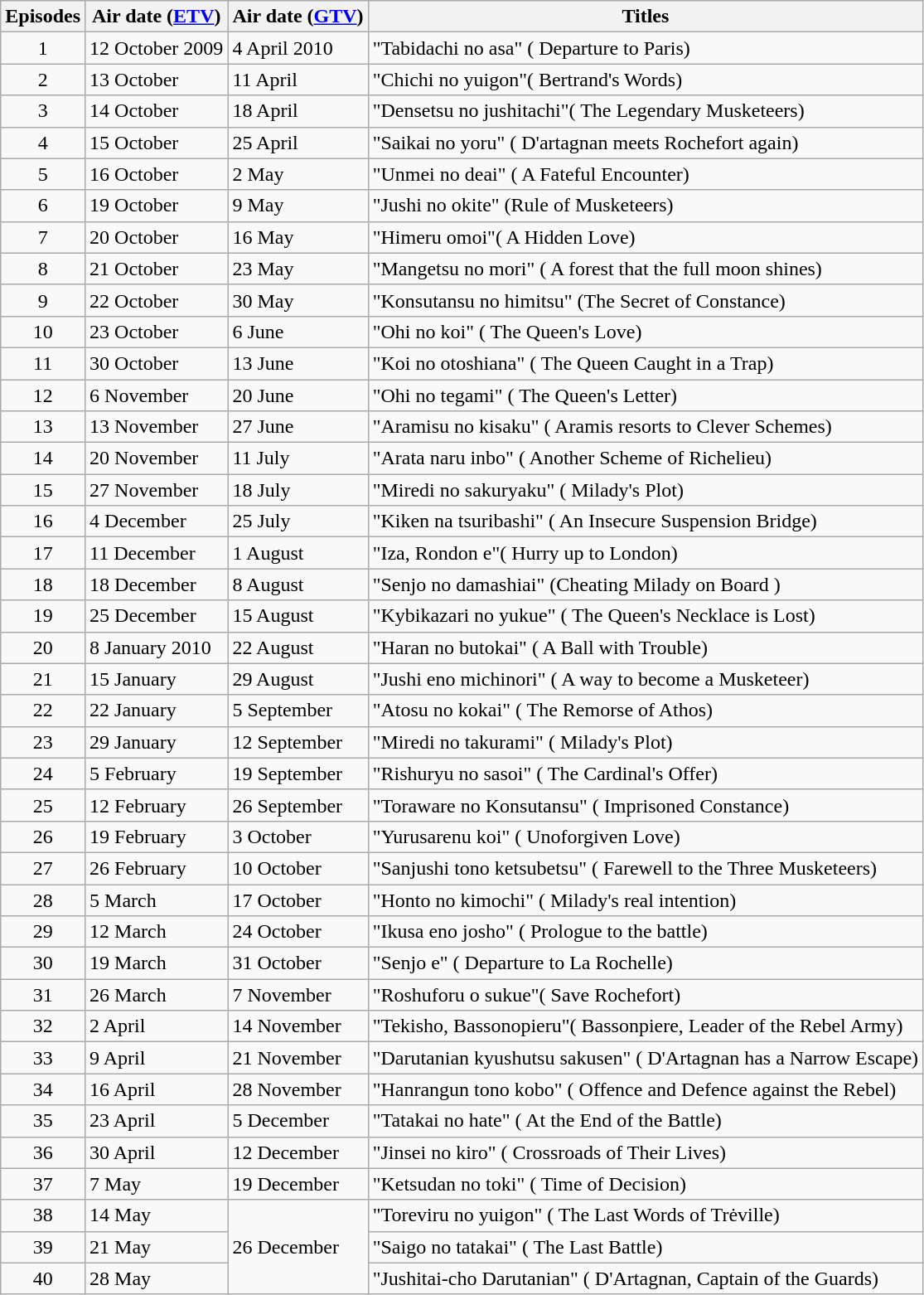<table class="wikitable">
<tr>
<th>Episodes</th>
<th>Air date (<a href='#'>ETV</a>)</th>
<th>Air date (<a href='#'>GTV</a>)</th>
<th>Titles</th>
</tr>
<tr>
<td style="text-align:center">1</td>
<td>12 October 2009</td>
<td>4 April 2010</td>
<td>"Tabidachi no asa" ( Departure to Paris)</td>
</tr>
<tr>
<td style="text-align:center">2</td>
<td>13 October</td>
<td>11 April</td>
<td>"Chichi no yuigon"( Bertrand's Words)</td>
</tr>
<tr>
<td style="text-align:center">3</td>
<td>14 October</td>
<td>18 April</td>
<td>"Densetsu no jushitachi"( The Legendary Musketeers)</td>
</tr>
<tr>
<td style="text-align:center">4</td>
<td>15 October</td>
<td>25 April</td>
<td>"Saikai no yoru" ( D'artagnan meets Rochefort again)</td>
</tr>
<tr>
<td style="text-align:center">5</td>
<td>16 October</td>
<td>2 May</td>
<td>"Unmei no deai" ( A Fateful Encounter)</td>
</tr>
<tr>
<td style="text-align:center">6</td>
<td>19 October</td>
<td>9 May</td>
<td>"Jushi no okite" (Rule of Musketeers)</td>
</tr>
<tr>
<td style="text-align:center">7</td>
<td>20 October</td>
<td>16 May</td>
<td>"Himeru omoi"( A Hidden Love)</td>
</tr>
<tr>
<td style="text-align:center">8</td>
<td>21 October</td>
<td>23 May</td>
<td>"Mangetsu no mori" ( A forest that the full moon shines)</td>
</tr>
<tr>
<td style="text-align:center">9</td>
<td>22 October</td>
<td>30 May</td>
<td>"Konsutansu no himitsu" (The Secret of Constance)</td>
</tr>
<tr>
<td style="text-align:center">10</td>
<td>23 October</td>
<td>6 June</td>
<td>"Ohi no koi" ( The Queen's Love)</td>
</tr>
<tr>
<td style="text-align:center">11</td>
<td>30 October</td>
<td>13 June</td>
<td>"Koi no otoshiana" ( The Queen Caught in a Trap)</td>
</tr>
<tr>
<td style="text-align:center">12</td>
<td>6 November</td>
<td>20 June</td>
<td>"Ohi no tegami" ( The Queen's Letter)</td>
</tr>
<tr>
<td style="text-align:center">13</td>
<td>13 November</td>
<td>27 June</td>
<td>"Aramisu no kisaku" ( Aramis resorts to Clever Schemes)</td>
</tr>
<tr>
<td style="text-align:center">14</td>
<td>20 November</td>
<td>11 July</td>
<td>"Arata naru inbo" ( Another Scheme of Richelieu)</td>
</tr>
<tr>
<td style="text-align:center">15</td>
<td>27 November</td>
<td>18 July</td>
<td>"Miredi no sakuryaku" ( Milady's Plot)</td>
</tr>
<tr>
<td style="text-align:center">16</td>
<td>4 December</td>
<td>25 July</td>
<td>"Kiken na tsuribashi" ( An Insecure Suspension Bridge)</td>
</tr>
<tr>
<td style="text-align:center">17</td>
<td>11 December</td>
<td>1 August</td>
<td>"Iza, Rondon e"( Hurry up to London)</td>
</tr>
<tr>
<td style="text-align:center">18</td>
<td>18 December</td>
<td>8 August</td>
<td>"Senjo no damashiai" (Cheating Milady on Board )</td>
</tr>
<tr>
<td style="text-align:center">19</td>
<td>25 December</td>
<td>15 August</td>
<td>"Kybikazari no yukue" ( The Queen's Necklace is Lost)</td>
</tr>
<tr>
<td style="text-align:center">20</td>
<td>8 January 2010</td>
<td>22 August</td>
<td>"Haran no butokai" ( A Ball with Trouble)</td>
</tr>
<tr>
<td style="text-align:center">21</td>
<td>15 January</td>
<td>29 August</td>
<td>"Jushi eno michinori" ( A way to become a Musketeer)</td>
</tr>
<tr>
<td style="text-align:center">22</td>
<td>22 January</td>
<td>5 September</td>
<td>"Atosu no kokai" ( The Remorse of Athos)</td>
</tr>
<tr>
<td style="text-align:center">23</td>
<td>29 January</td>
<td>12 September</td>
<td>"Miredi no takurami" ( Milady's Plot)</td>
</tr>
<tr>
<td style="text-align:center">24</td>
<td>5 February</td>
<td>19 September</td>
<td>"Rishuryu no sasoi" ( The Cardinal's Offer)</td>
</tr>
<tr>
<td style="text-align:center">25</td>
<td>12 February</td>
<td>26 September</td>
<td>"Toraware no Konsutansu" ( Imprisoned Constance)</td>
</tr>
<tr>
<td style="text-align:center">26</td>
<td>19 February</td>
<td>3 October</td>
<td>"Yurusarenu koi" ( Unoforgiven Love)</td>
</tr>
<tr>
<td style="text-align:center">27</td>
<td>26 February</td>
<td>10 October</td>
<td>"Sanjushi tono ketsubetsu" ( Farewell to the Three Musketeers)</td>
</tr>
<tr>
<td style="text-align:center">28</td>
<td>5 March</td>
<td>17 October</td>
<td>"Honto no kimochi" ( Milady's real intention)</td>
</tr>
<tr>
<td style="text-align:center">29</td>
<td>12 March</td>
<td>24 October</td>
<td>"Ikusa eno josho" ( Prologue to the battle)</td>
</tr>
<tr>
<td style="text-align:center">30</td>
<td>19 March</td>
<td>31 October</td>
<td>"Senjo e" ( Departure to La Rochelle)</td>
</tr>
<tr>
<td style="text-align:center">31</td>
<td>26 March</td>
<td>7 November</td>
<td>"Roshuforu o sukue"( Save Rochefort)</td>
</tr>
<tr>
<td style="text-align:center">32</td>
<td>2 April</td>
<td>14 November</td>
<td>"Tekisho, Bassonopieru"( Bassonpiere, Leader of the Rebel Army)</td>
</tr>
<tr>
<td style="text-align:center">33</td>
<td>9 April</td>
<td>21 November</td>
<td>"Darutanian kyushutsu sakusen" ( D'Artagnan has a Narrow Escape)</td>
</tr>
<tr>
<td style="text-align:center">34</td>
<td>16 April</td>
<td>28 November</td>
<td>"Hanrangun tono kobo" ( Offence and Defence against the Rebel)</td>
</tr>
<tr>
<td style="text-align:center">35</td>
<td>23 April</td>
<td>5 December</td>
<td>"Tatakai no hate" ( At the End of the Battle)</td>
</tr>
<tr>
<td style="text-align:center">36</td>
<td>30 April</td>
<td>12 December</td>
<td>"Jinsei no kiro" ( Crossroads of Their Lives)</td>
</tr>
<tr>
<td style="text-align:center">37</td>
<td>7 May</td>
<td>19 December</td>
<td>"Ketsudan no toki" ( Time of Decision)</td>
</tr>
<tr>
<td style="text-align:center">38</td>
<td>14 May</td>
<td rowspan="3">26 December</td>
<td>"Toreviru no yuigon" ( The Last Words of Trėville)</td>
</tr>
<tr>
<td style="text-align:center">39</td>
<td>21 May</td>
<td>"Saigo no tatakai" ( The Last Battle)</td>
</tr>
<tr>
<td style="text-align:center">40</td>
<td>28 May</td>
<td>"Jushitai-cho Darutanian" ( D'Artagnan, Captain of the Guards)</td>
</tr>
</table>
